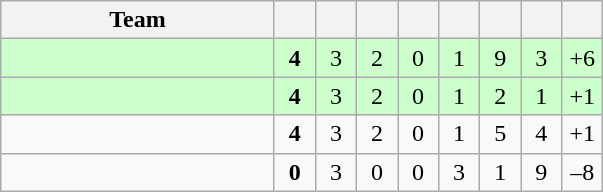<table class="wikitable" style="text-align:center">
<tr>
<th width="175">Team</th>
<th width="20"></th>
<th width="20"></th>
<th width="20"></th>
<th width="20"></th>
<th width="20"></th>
<th width="20"></th>
<th width="20"></th>
<th width="20"></th>
</tr>
<tr bgcolor=#CCFFCC>
<td align=left></td>
<td><strong>4</strong></td>
<td>3</td>
<td>2</td>
<td>0</td>
<td>1</td>
<td>9</td>
<td>3</td>
<td>+6</td>
</tr>
<tr bgcolor=#CCFFCC>
<td align=left></td>
<td><strong>4</strong></td>
<td>3</td>
<td>2</td>
<td>0</td>
<td>1</td>
<td>2</td>
<td>1</td>
<td>+1</td>
</tr>
<tr>
<td align=left></td>
<td><strong>4</strong></td>
<td>3</td>
<td>2</td>
<td>0</td>
<td>1</td>
<td>5</td>
<td>4</td>
<td>+1</td>
</tr>
<tr>
<td align=left></td>
<td><strong>0</strong></td>
<td>3</td>
<td>0</td>
<td>0</td>
<td>3</td>
<td>1</td>
<td>9</td>
<td>–8</td>
</tr>
</table>
